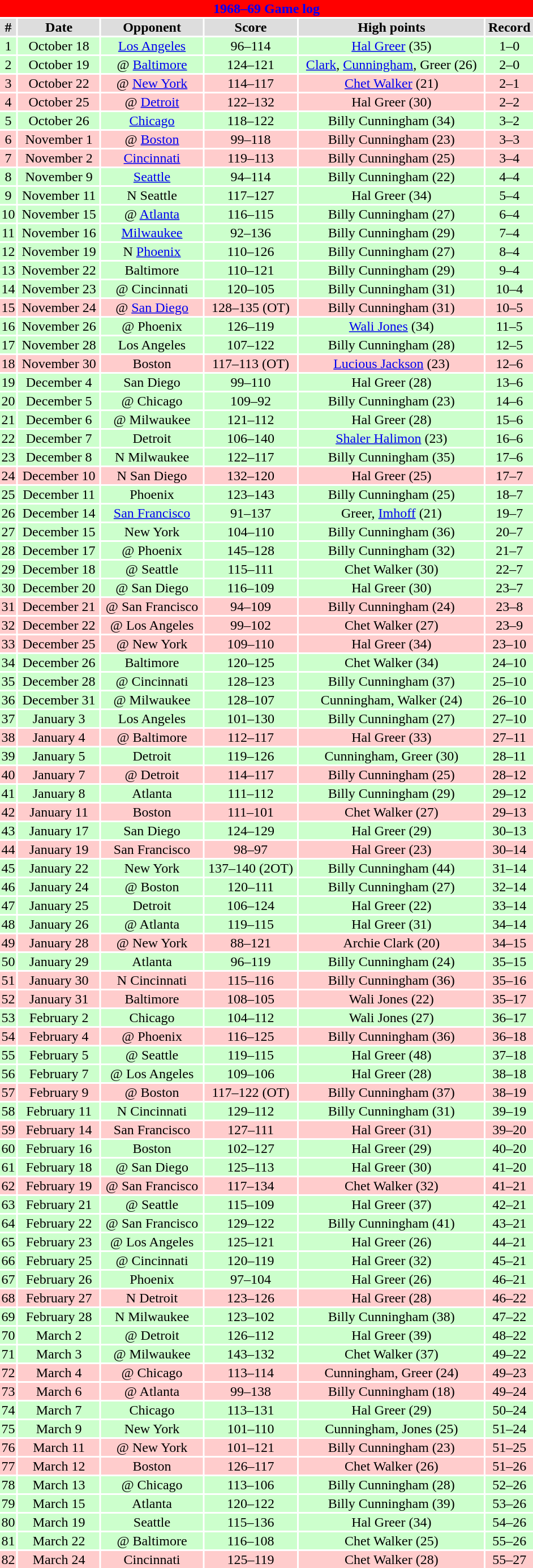<table class="toccolours collapsible" width=50% style="clear:both; margin:1.5em auto; text-align:center">
<tr>
<th colspan=11 style="background:#FF0000; color:#0000FF;">1968–69 Game log</th>
</tr>
<tr align="center" bgcolor="#dddddd">
<td><strong>#</strong></td>
<td><strong>Date</strong></td>
<td><strong>Opponent</strong></td>
<td><strong>Score</strong></td>
<td><strong>High points</strong></td>
<td><strong>Record</strong></td>
</tr>
<tr align="center" bgcolor="#ccffcc">
<td>1</td>
<td>October 18</td>
<td><a href='#'>Los Angeles</a></td>
<td>96–114</td>
<td><a href='#'>Hal Greer</a> (35)</td>
<td>1–0</td>
</tr>
<tr align="center" bgcolor="#ccffcc">
<td>2</td>
<td>October 19</td>
<td>@ <a href='#'>Baltimore</a></td>
<td>124–121</td>
<td><a href='#'>Clark</a>, <a href='#'>Cunningham</a>, Greer (26)</td>
<td>2–0</td>
</tr>
<tr align="center" bgcolor="#ffcccc">
<td>3</td>
<td>October 22</td>
<td>@ <a href='#'>New York</a></td>
<td>114–117</td>
<td><a href='#'>Chet Walker</a> (21)</td>
<td>2–1</td>
</tr>
<tr align="center" bgcolor="#ffcccc">
<td>4</td>
<td>October 25</td>
<td>@ <a href='#'>Detroit</a></td>
<td>122–132</td>
<td>Hal Greer (30)</td>
<td>2–2</td>
</tr>
<tr align="center" bgcolor="#ccffcc">
<td>5</td>
<td>October 26</td>
<td><a href='#'>Chicago</a></td>
<td>118–122</td>
<td>Billy Cunningham (34)</td>
<td>3–2</td>
</tr>
<tr align="center" bgcolor="#ffcccc">
<td>6</td>
<td>November 1</td>
<td>@ <a href='#'>Boston</a></td>
<td>99–118</td>
<td>Billy Cunningham (23)</td>
<td>3–3</td>
</tr>
<tr align="center" bgcolor="#ffcccc">
<td>7</td>
<td>November 2</td>
<td><a href='#'>Cincinnati</a></td>
<td>119–113</td>
<td>Billy Cunningham (25)</td>
<td>3–4</td>
</tr>
<tr align="center" bgcolor="#ccffcc">
<td>8</td>
<td>November 9</td>
<td><a href='#'>Seattle</a></td>
<td>94–114</td>
<td>Billy Cunningham (22)</td>
<td>4–4</td>
</tr>
<tr align="center" bgcolor="#ccffcc">
<td>9</td>
<td>November 11</td>
<td>N Seattle</td>
<td>117–127</td>
<td>Hal Greer (34)</td>
<td>5–4</td>
</tr>
<tr align="center" bgcolor="#ccffcc">
<td>10</td>
<td>November 15</td>
<td>@ <a href='#'>Atlanta</a></td>
<td>116–115</td>
<td>Billy Cunningham (27)</td>
<td>6–4</td>
</tr>
<tr align="center" bgcolor="#ccffcc">
<td>11</td>
<td>November 16</td>
<td><a href='#'>Milwaukee</a></td>
<td>92–136</td>
<td>Billy Cunningham (29)</td>
<td>7–4</td>
</tr>
<tr align="center" bgcolor="#ccffcc">
<td>12</td>
<td>November 19</td>
<td>N <a href='#'>Phoenix</a></td>
<td>110–126</td>
<td>Billy Cunningham (27)</td>
<td>8–4</td>
</tr>
<tr align="center" bgcolor="#ccffcc">
<td>13</td>
<td>November 22</td>
<td>Baltimore</td>
<td>110–121</td>
<td>Billy Cunningham (29)</td>
<td>9–4</td>
</tr>
<tr align="center" bgcolor="#ccffcc">
<td>14</td>
<td>November 23</td>
<td>@ Cincinnati</td>
<td>120–105</td>
<td>Billy Cunningham (31)</td>
<td>10–4</td>
</tr>
<tr align="center" bgcolor="#ffcccc">
<td>15</td>
<td>November 24</td>
<td>@ <a href='#'>San Diego</a></td>
<td>128–135 (OT)</td>
<td>Billy Cunningham (31)</td>
<td>10–5</td>
</tr>
<tr align="center" bgcolor="#ccffcc">
<td>16</td>
<td>November 26</td>
<td>@ Phoenix</td>
<td>126–119</td>
<td><a href='#'>Wali Jones</a> (34)</td>
<td>11–5</td>
</tr>
<tr align="center" bgcolor="#ccffcc">
<td>17</td>
<td>November 28</td>
<td>Los Angeles</td>
<td>107–122</td>
<td>Billy Cunningham (28)</td>
<td>12–5</td>
</tr>
<tr align="center" bgcolor="#ffcccc">
<td>18</td>
<td>November 30</td>
<td>Boston</td>
<td>117–113 (OT)</td>
<td><a href='#'>Lucious Jackson</a> (23)</td>
<td>12–6</td>
</tr>
<tr align="center" bgcolor="#ccffcc">
<td>19</td>
<td>December 4</td>
<td>San Diego</td>
<td>99–110</td>
<td>Hal Greer (28)</td>
<td>13–6</td>
</tr>
<tr align="center" bgcolor="#ccffcc">
<td>20</td>
<td>December 5</td>
<td>@ Chicago</td>
<td>109–92</td>
<td>Billy Cunningham (23)</td>
<td>14–6</td>
</tr>
<tr align="center" bgcolor="#ccffcc">
<td>21</td>
<td>December 6</td>
<td>@ Milwaukee</td>
<td>121–112</td>
<td>Hal Greer (28)</td>
<td>15–6</td>
</tr>
<tr align="center" bgcolor="#ccffcc">
<td>22</td>
<td>December 7</td>
<td>Detroit</td>
<td>106–140</td>
<td><a href='#'>Shaler Halimon</a> (23)</td>
<td>16–6</td>
</tr>
<tr align="center" bgcolor="#ccffcc">
<td>23</td>
<td>December 8</td>
<td>N Milwaukee</td>
<td>122–117</td>
<td>Billy Cunningham (35)</td>
<td>17–6</td>
</tr>
<tr align="center" bgcolor="#ffcccc">
<td>24</td>
<td>December 10</td>
<td>N San Diego</td>
<td>132–120</td>
<td>Hal Greer (25)</td>
<td>17–7</td>
</tr>
<tr align="center" bgcolor="#ccffcc">
<td>25</td>
<td>December 11</td>
<td>Phoenix</td>
<td>123–143</td>
<td>Billy Cunningham (25)</td>
<td>18–7</td>
</tr>
<tr align="center" bgcolor="#ccffcc">
<td>26</td>
<td>December 14</td>
<td><a href='#'>San Francisco</a></td>
<td>91–137</td>
<td>Greer, <a href='#'>Imhoff</a> (21)</td>
<td>19–7</td>
</tr>
<tr align="center" bgcolor="#ccffcc">
<td>27</td>
<td>December 15</td>
<td>New York</td>
<td>104–110</td>
<td>Billy Cunningham (36)</td>
<td>20–7</td>
</tr>
<tr align="center" bgcolor="#ccffcc">
<td>28</td>
<td>December 17</td>
<td>@ Phoenix</td>
<td>145–128</td>
<td>Billy Cunningham (32)</td>
<td>21–7</td>
</tr>
<tr align="center" bgcolor="#ccffcc">
<td>29</td>
<td>December 18</td>
<td>@ Seattle</td>
<td>115–111</td>
<td>Chet Walker (30)</td>
<td>22–7</td>
</tr>
<tr align="center" bgcolor="#ccffcc">
<td>30</td>
<td>December 20</td>
<td>@ San Diego</td>
<td>116–109</td>
<td>Hal Greer (30)</td>
<td>23–7</td>
</tr>
<tr align="center" bgcolor="#ffcccc">
<td>31</td>
<td>December 21</td>
<td>@ San Francisco</td>
<td>94–109</td>
<td>Billy Cunningham (24)</td>
<td>23–8</td>
</tr>
<tr align="center" bgcolor="#ffcccc">
<td>32</td>
<td>December 22</td>
<td>@ Los Angeles</td>
<td>99–102</td>
<td>Chet Walker (27)</td>
<td>23–9</td>
</tr>
<tr align="center" bgcolor="#ffcccc">
<td>33</td>
<td>December 25</td>
<td>@ New York</td>
<td>109–110</td>
<td>Hal Greer (34)</td>
<td>23–10</td>
</tr>
<tr align="center" bgcolor="#ccffcc">
<td>34</td>
<td>December 26</td>
<td>Baltimore</td>
<td>120–125</td>
<td>Chet Walker (34)</td>
<td>24–10</td>
</tr>
<tr align="center" bgcolor="#ccffcc">
<td>35</td>
<td>December 28</td>
<td>@ Cincinnati</td>
<td>128–123</td>
<td>Billy Cunningham (37)</td>
<td>25–10</td>
</tr>
<tr align="center" bgcolor="#ccffcc">
<td>36</td>
<td>December 31</td>
<td>@ Milwaukee</td>
<td>128–107</td>
<td>Cunningham, Walker (24)</td>
<td>26–10</td>
</tr>
<tr align="center" bgcolor="#ccffcc">
<td>37</td>
<td>January 3</td>
<td>Los Angeles</td>
<td>101–130</td>
<td>Billy Cunningham (27)</td>
<td>27–10</td>
</tr>
<tr align="center" bgcolor="#ffcccc">
<td>38</td>
<td>January 4</td>
<td>@ Baltimore</td>
<td>112–117</td>
<td>Hal Greer (33)</td>
<td>27–11</td>
</tr>
<tr align="center" bgcolor="#ccffcc">
<td>39</td>
<td>January 5</td>
<td>Detroit</td>
<td>119–126</td>
<td>Cunningham, Greer (30)</td>
<td>28–11</td>
</tr>
<tr align="center" bgcolor="#ffcccc">
<td>40</td>
<td>January 7</td>
<td>@ Detroit</td>
<td>114–117</td>
<td>Billy Cunningham (25)</td>
<td>28–12</td>
</tr>
<tr align="center" bgcolor="#ccffcc">
<td>41</td>
<td>January 8</td>
<td>Atlanta</td>
<td>111–112</td>
<td>Billy Cunningham (29)</td>
<td>29–12</td>
</tr>
<tr align="center" bgcolor="#ffcccc">
<td>42</td>
<td>January 11</td>
<td>Boston</td>
<td>111–101</td>
<td>Chet Walker (27)</td>
<td>29–13</td>
</tr>
<tr align="center" bgcolor="#ccffcc">
<td>43</td>
<td>January 17</td>
<td>San Diego</td>
<td>124–129</td>
<td>Hal Greer (29)</td>
<td>30–13</td>
</tr>
<tr align="center" bgcolor="#ffcccc">
<td>44</td>
<td>January 19</td>
<td>San Francisco</td>
<td>98–97</td>
<td>Hal Greer (23)</td>
<td>30–14</td>
</tr>
<tr align="center" bgcolor="#ccffcc">
<td>45</td>
<td>January 22</td>
<td>New York</td>
<td>137–140 (2OT)</td>
<td>Billy Cunningham (44)</td>
<td>31–14</td>
</tr>
<tr align="center" bgcolor="#ccffcc">
<td>46</td>
<td>January 24</td>
<td>@ Boston</td>
<td>120–111</td>
<td>Billy Cunningham (27)</td>
<td>32–14</td>
</tr>
<tr align="center" bgcolor="#ccffcc">
<td>47</td>
<td>January 25</td>
<td>Detroit</td>
<td>106–124</td>
<td>Hal Greer (22)</td>
<td>33–14</td>
</tr>
<tr align="center" bgcolor="#ccffcc">
<td>48</td>
<td>January 26</td>
<td>@ Atlanta</td>
<td>119–115</td>
<td>Hal Greer (31)</td>
<td>34–14</td>
</tr>
<tr align="center" bgcolor="#ffcccc">
<td>49</td>
<td>January 28</td>
<td>@ New York</td>
<td>88–121</td>
<td>Archie Clark (20)</td>
<td>34–15</td>
</tr>
<tr align="center" bgcolor="#ccffcc">
<td>50</td>
<td>January 29</td>
<td>Atlanta</td>
<td>96–119</td>
<td>Billy Cunningham (24)</td>
<td>35–15</td>
</tr>
<tr align="center" bgcolor="#ffcccc">
<td>51</td>
<td>January 30</td>
<td>N Cincinnati</td>
<td>115–116</td>
<td>Billy Cunningham (36)</td>
<td>35–16</td>
</tr>
<tr align="center" bgcolor="#ffcccc">
<td>52</td>
<td>January 31</td>
<td>Baltimore</td>
<td>108–105</td>
<td>Wali Jones (22)</td>
<td>35–17</td>
</tr>
<tr align="center" bgcolor="#ccffcc">
<td>53</td>
<td>February 2</td>
<td>Chicago</td>
<td>104–112</td>
<td>Wali Jones (27)</td>
<td>36–17</td>
</tr>
<tr align="center" bgcolor="#ffcccc">
<td>54</td>
<td>February 4</td>
<td>@ Phoenix</td>
<td>116–125</td>
<td>Billy Cunningham (36)</td>
<td>36–18</td>
</tr>
<tr align="center" bgcolor="#ccffcc">
<td>55</td>
<td>February 5</td>
<td>@ Seattle</td>
<td>119–115</td>
<td>Hal Greer (48)</td>
<td>37–18</td>
</tr>
<tr align="center" bgcolor="#ccffcc">
<td>56</td>
<td>February 7</td>
<td>@ Los Angeles</td>
<td>109–106</td>
<td>Hal Greer (28)</td>
<td>38–18</td>
</tr>
<tr align="center" bgcolor="#ffcccc">
<td>57</td>
<td>February 9</td>
<td>@ Boston</td>
<td>117–122 (OT)</td>
<td>Billy Cunningham (37)</td>
<td>38–19</td>
</tr>
<tr align="center" bgcolor="#ccffcc">
<td>58</td>
<td>February 11</td>
<td>N Cincinnati</td>
<td>129–112</td>
<td>Billy Cunningham (31)</td>
<td>39–19</td>
</tr>
<tr align="center" bgcolor="#ffcccc">
<td>59</td>
<td>February 14</td>
<td>San Francisco</td>
<td>127–111</td>
<td>Hal Greer (31)</td>
<td>39–20</td>
</tr>
<tr align="center" bgcolor="#ccffcc">
<td>60</td>
<td>February 16</td>
<td>Boston</td>
<td>102–127</td>
<td>Hal Greer (29)</td>
<td>40–20</td>
</tr>
<tr align="center" bgcolor="#ccffcc">
<td>61</td>
<td>February 18</td>
<td>@ San Diego</td>
<td>125–113</td>
<td>Hal Greer (30)</td>
<td>41–20</td>
</tr>
<tr align="center" bgcolor="#ffcccc">
<td>62</td>
<td>February 19</td>
<td>@ San Francisco</td>
<td>117–134</td>
<td>Chet Walker (32)</td>
<td>41–21</td>
</tr>
<tr align="center" bgcolor="#ccffcc">
<td>63</td>
<td>February 21</td>
<td>@ Seattle</td>
<td>115–109</td>
<td>Hal Greer (37)</td>
<td>42–21</td>
</tr>
<tr align="center" bgcolor="#ccffcc">
<td>64</td>
<td>February 22</td>
<td>@ San Francisco</td>
<td>129–122</td>
<td>Billy Cunningham (41)</td>
<td>43–21</td>
</tr>
<tr align="center" bgcolor="#ccffcc">
<td>65</td>
<td>February 23</td>
<td>@ Los Angeles</td>
<td>125–121</td>
<td>Hal Greer (26)</td>
<td>44–21</td>
</tr>
<tr align="center" bgcolor="#ccffcc">
<td>66</td>
<td>February 25</td>
<td>@ Cincinnati</td>
<td>120–119</td>
<td>Hal Greer (32)</td>
<td>45–21</td>
</tr>
<tr align="center" bgcolor="#ccffcc">
<td>67</td>
<td>February 26</td>
<td>Phoenix</td>
<td>97–104</td>
<td>Hal Greer (26)</td>
<td>46–21</td>
</tr>
<tr align="center" bgcolor="#ffcccc">
<td>68</td>
<td>February 27</td>
<td>N Detroit</td>
<td>123–126</td>
<td>Hal Greer (28)</td>
<td>46–22</td>
</tr>
<tr align="center" bgcolor="#ccffcc">
<td>69</td>
<td>February 28</td>
<td>N Milwaukee</td>
<td>123–102</td>
<td>Billy Cunningham (38)</td>
<td>47–22</td>
</tr>
<tr align="center" bgcolor="#ccffcc">
<td>70</td>
<td>March 2</td>
<td>@ Detroit</td>
<td>126–112</td>
<td>Hal Greer (39)</td>
<td>48–22</td>
</tr>
<tr align="center" bgcolor="#ccffcc">
<td>71</td>
<td>March 3</td>
<td>@ Milwaukee</td>
<td>143–132</td>
<td>Chet Walker (37)</td>
<td>49–22</td>
</tr>
<tr align="center" bgcolor="#ffcccc">
<td>72</td>
<td>March 4</td>
<td>@ Chicago</td>
<td>113–114</td>
<td>Cunningham, Greer (24)</td>
<td>49–23</td>
</tr>
<tr align="center" bgcolor="#ffcccc">
<td>73</td>
<td>March 6</td>
<td>@ Atlanta</td>
<td>99–138</td>
<td>Billy Cunningham (18)</td>
<td>49–24</td>
</tr>
<tr align="center" bgcolor="#ccffcc">
<td>74</td>
<td>March 7</td>
<td>Chicago</td>
<td>113–131</td>
<td>Hal Greer (29)</td>
<td>50–24</td>
</tr>
<tr align="center" bgcolor="#ccffcc">
<td>75</td>
<td>March 9</td>
<td>New York</td>
<td>101–110</td>
<td>Cunningham, Jones (25)</td>
<td>51–24</td>
</tr>
<tr align="center" bgcolor="#ffcccc">
<td>76</td>
<td>March 11</td>
<td>@ New York</td>
<td>101–121</td>
<td>Billy Cunningham (23)</td>
<td>51–25</td>
</tr>
<tr align="center" bgcolor="#ffcccc">
<td>77</td>
<td>March 12</td>
<td>Boston</td>
<td>126–117</td>
<td>Chet Walker (26)</td>
<td>51–26</td>
</tr>
<tr align="center" bgcolor="#ccffcc">
<td>78</td>
<td>March 13</td>
<td>@ Chicago</td>
<td>113–106</td>
<td>Billy Cunningham (28)</td>
<td>52–26</td>
</tr>
<tr align="center" bgcolor="#ccffcc">
<td>79</td>
<td>March 15</td>
<td>Atlanta</td>
<td>120–122</td>
<td>Billy Cunningham (39)</td>
<td>53–26</td>
</tr>
<tr align="center" bgcolor="#ccffcc">
<td>80</td>
<td>March 19</td>
<td>Seattle</td>
<td>115–136</td>
<td>Hal Greer (34)</td>
<td>54–26</td>
</tr>
<tr align="center" bgcolor="#ccffcc">
<td>81</td>
<td>March 22</td>
<td>@ Baltimore</td>
<td>116–108</td>
<td>Chet Walker (25)</td>
<td>55–26</td>
</tr>
<tr align="center" bgcolor="#ffcccc">
<td>82</td>
<td>March 24</td>
<td>Cincinnati</td>
<td>125–119</td>
<td>Chet Walker (28)</td>
<td>55–27</td>
</tr>
</table>
